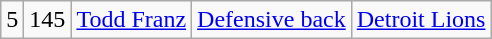<table class="wikitable" style="text-align:center">
<tr>
<td>5</td>
<td>145</td>
<td><a href='#'>Todd Franz</a></td>
<td><a href='#'>Defensive back</a></td>
<td><a href='#'>Detroit Lions</a></td>
</tr>
</table>
